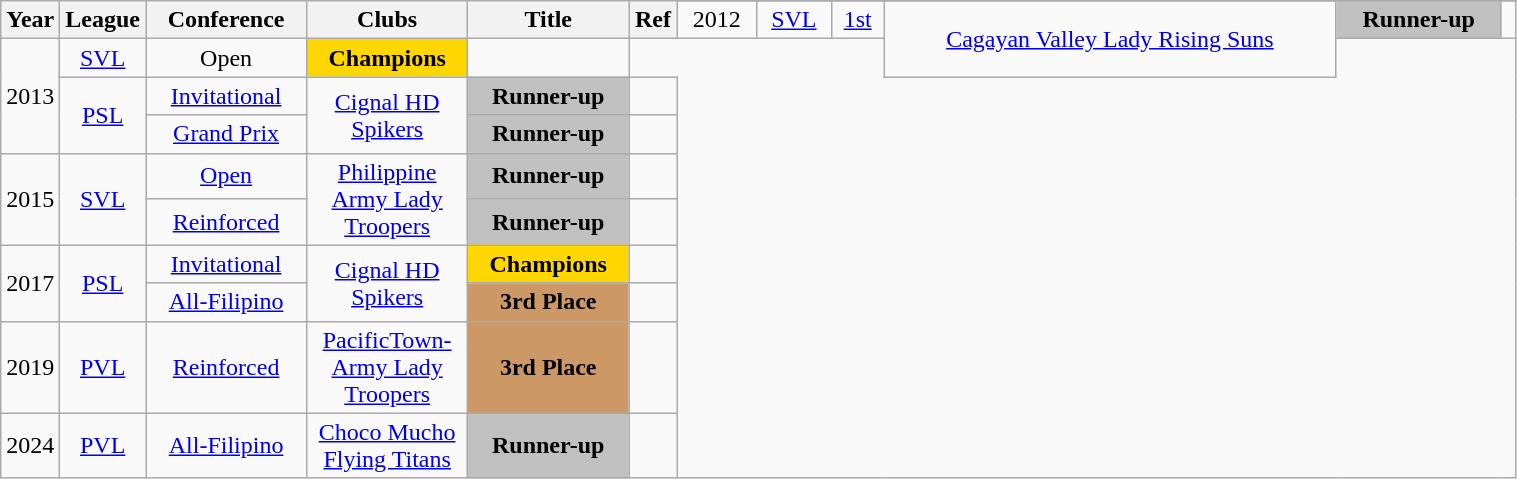<table class="wikitable sortable" style="text-align:center" width="80%">
<tr>
<th style="width:5px;" rowspan="2">Year</th>
<th style="width:25px;" rowspan="2">League</th>
<th style="width:100px;" rowspan="2">Conference</th>
<th style="width:100px;" rowspan="2">Clubs</th>
<th style="width:100px;" rowspan="2">Title</th>
<th style="width:25px;" rowspan="2">Ref</th>
</tr>
<tr>
<td>2012</td>
<td><a href='#'>SVL</a></td>
<td><a href='#'>1st</a></td>
<td rowspan="2"><a href='#'>Cagayan Valley Lady Rising Suns</a></td>
<td style="background:silver"><strong>Runner-up</strong></td>
<td></td>
</tr>
<tr>
<td rowspan=3>2013</td>
<td><a href='#'>SVL</a></td>
<td>Open</td>
<td style="background:gold"><strong>Champions</strong></td>
<td></td>
</tr>
<tr>
<td rowspan="2"><a href='#'>PSL</a></td>
<td><a href='#'>Invitational</a></td>
<td rowspan="2"><a href='#'>Cignal HD Spikers</a></td>
<td style="background:silver;"><strong>Runner-up</strong></td>
<td></td>
</tr>
<tr>
<td><a href='#'>Grand Prix</a></td>
<td style="background:silver;"><strong>Runner-up</strong></td>
<td></td>
</tr>
<tr>
<td rowspan="2">2015</td>
<td rowspan="2"><a href='#'>SVL</a></td>
<td><a href='#'>Open</a></td>
<td rowspan="2"><a href='#'>Philippine Army Lady Troopers</a></td>
<td style="background:silver;"><strong>Runner-up</strong></td>
<td></td>
</tr>
<tr>
<td><a href='#'>Reinforced</a></td>
<td style="background:silver;"><strong>Runner-up</strong></td>
<td></td>
</tr>
<tr>
<td rowspan="2">2017</td>
<td rowspan="2"><a href='#'>PSL</a></td>
<td><a href='#'>Invitational</a></td>
<td rowspan="2"><a href='#'>Cignal HD Spikers</a></td>
<td style="background:gold"><strong>Champions</strong></td>
<td></td>
</tr>
<tr>
<td><a href='#'>All-Filipino</a></td>
<td style="background:#c96;"><strong>3rd Place</strong></td>
<td></td>
</tr>
<tr>
<td>2019</td>
<td><a href='#'>PVL</a></td>
<td><a href='#'>Reinforced</a></td>
<td><a href='#'>PacificTown-Army Lady Troopers</a></td>
<td style="background:#c96;"><strong>3rd Place</strong></td>
<td></td>
</tr>
<tr align=center>
<td>2024</td>
<td><a href='#'>PVL</a></td>
<td><a href='#'>All-Filipino</a></td>
<td><a href='#'>Choco Mucho Flying Titans</a></td>
<td style="background:silver;"><strong>Runner-up</strong></td>
<td></td>
</tr>
</table>
